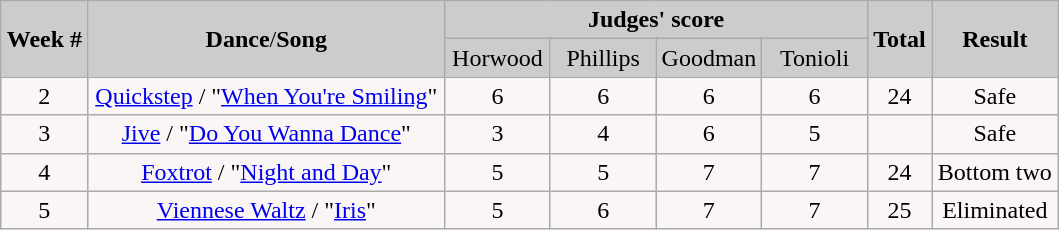<table class="wikitable" style="margin:left;">
<tr style="text-align:Center; background:#ccc;">
<td rowspan="2"><strong>Week #</strong></td>
<td rowspan="2"><strong>Dance</strong>/<strong>Song</strong></td>
<td colspan="4"><strong>Judges' score</strong></td>
<td rowspan="2"><strong>Total</strong></td>
<td rowspan="2"><strong>Result</strong></td>
</tr>
<tr style="text-align:center; background:#ccc;">
<td style="width:10%; ">Horwood</td>
<td style="width:10%; ">Phillips</td>
<td style="width:10%; ">Goodman</td>
<td style="width:10%; ">Tonioli</td>
</tr>
<tr style="text-align:center; background:#faf6f6;">
<td>2</td>
<td><a href='#'>Quickstep</a> / "<a href='#'>When You're Smiling</a>"</td>
<td>6</td>
<td>6</td>
<td>6</td>
<td>6</td>
<td>24</td>
<td>Safe</td>
</tr>
<tr>
<td style="text-align:center; background:#faf6f6;">3</td>
<td style="text-align:center; background:#faf6f6;"><a href='#'>Jive</a> / "<a href='#'>Do You Wanna Dance</a>"</td>
<td style="text-align:center; background:#faf6f6;">3</td>
<td style="text-align:center; background:#faf6f6;">4</td>
<td style="text-align:center; background:#faf6f6;">6</td>
<td style="text-align:center; background:#faf6f6;">5</td>
<td style="text-align:center; background:#faf6f6;"></td>
<td style="text-align:center; background:#faf6f6;">Safe</td>
</tr>
<tr style="text-align:center; background:#faf6f6;">
<td>4</td>
<td><a href='#'>Foxtrot</a> / "<a href='#'>Night and Day</a>"</td>
<td>5</td>
<td>5</td>
<td>7</td>
<td>7</td>
<td>24</td>
<td>Bottom two</td>
</tr>
<tr style="text-align:center; background:#faf6f6;">
<td>5</td>
<td><a href='#'>Viennese Waltz</a> / "<a href='#'>Iris</a>"</td>
<td>5</td>
<td>6</td>
<td>7</td>
<td>7</td>
<td>25</td>
<td>Eliminated</td>
</tr>
</table>
